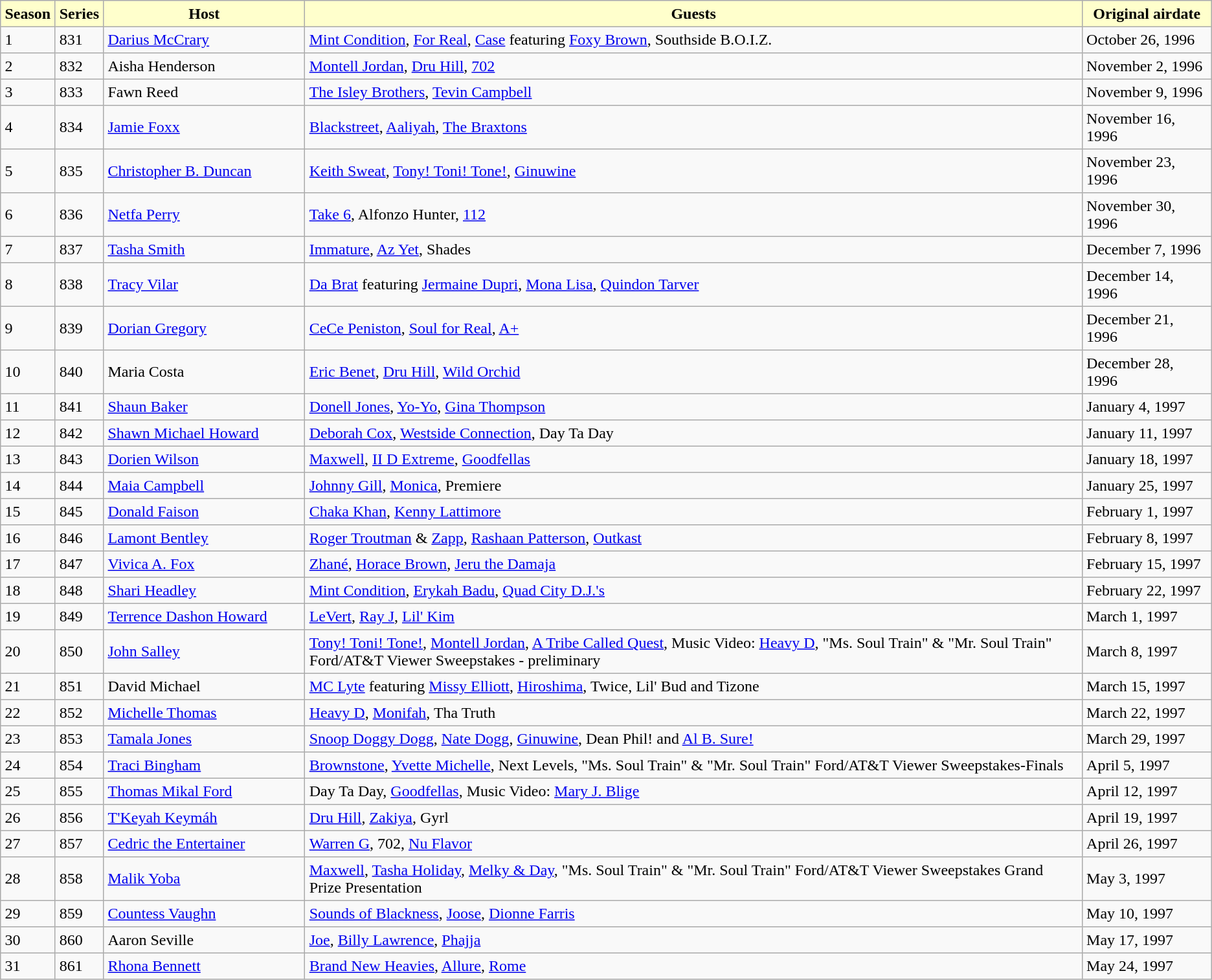<table class="toccolours" border="2" cellpadding="4" cellspacing="0" style="margin: 1em 1em 1em 0; background: #f9f9f9; border: 1px #aaa solid; border-collapse: collapse">
<tr style="vertical-align: top; text-align: center; background-color:#FFFFCC">
<th><strong>Season</strong></th>
<th><strong>Series</strong></th>
<th style="width:200px;"><strong>Host</strong></th>
<th style="width:800px;"><strong>Guests</strong></th>
<th style="width:125px;"><strong>Original airdate</strong></th>
</tr>
<tr>
<td>1</td>
<td>831</td>
<td><a href='#'>Darius McCrary</a></td>
<td><a href='#'>Mint Condition</a>, <a href='#'>For Real</a>, <a href='#'>Case</a> featuring <a href='#'>Foxy Brown</a>, Southside B.O.I.Z.</td>
<td>October 26, 1996</td>
</tr>
<tr>
<td>2</td>
<td>832</td>
<td>Aisha Henderson</td>
<td><a href='#'>Montell Jordan</a>, <a href='#'>Dru Hill</a>, <a href='#'>702</a></td>
<td>November 2, 1996</td>
</tr>
<tr>
<td>3</td>
<td>833</td>
<td>Fawn Reed</td>
<td><a href='#'>The Isley Brothers</a>, <a href='#'>Tevin Campbell</a></td>
<td>November 9, 1996</td>
</tr>
<tr>
<td>4</td>
<td>834</td>
<td><a href='#'>Jamie Foxx</a></td>
<td><a href='#'>Blackstreet</a>, <a href='#'>Aaliyah</a>, <a href='#'>The Braxtons</a></td>
<td>November 16, 1996</td>
</tr>
<tr>
<td>5</td>
<td>835</td>
<td><a href='#'>Christopher B. Duncan</a></td>
<td><a href='#'>Keith Sweat</a>, <a href='#'>Tony! Toni! Tone!</a>, <a href='#'>Ginuwine</a></td>
<td>November 23, 1996</td>
</tr>
<tr>
<td>6</td>
<td>836</td>
<td><a href='#'>Netfa Perry</a></td>
<td><a href='#'>Take 6</a>, Alfonzo Hunter, <a href='#'>112</a></td>
<td>November 30, 1996</td>
</tr>
<tr>
<td>7</td>
<td>837</td>
<td><a href='#'>Tasha Smith</a></td>
<td><a href='#'>Immature</a>, <a href='#'>Az Yet</a>, Shades</td>
<td>December 7, 1996</td>
</tr>
<tr>
<td>8</td>
<td>838</td>
<td><a href='#'>Tracy Vilar</a></td>
<td><a href='#'>Da Brat</a> featuring <a href='#'>Jermaine Dupri</a>, <a href='#'>Mona Lisa</a>, <a href='#'>Quindon Tarver</a></td>
<td>December 14, 1996</td>
</tr>
<tr>
<td>9</td>
<td>839</td>
<td><a href='#'>Dorian Gregory</a></td>
<td><a href='#'>CeCe Peniston</a>, <a href='#'>Soul for Real</a>, <a href='#'>A+</a></td>
<td>December 21, 1996</td>
</tr>
<tr>
<td>10</td>
<td>840</td>
<td>Maria Costa</td>
<td><a href='#'>Eric Benet</a>, <a href='#'>Dru Hill</a>, <a href='#'>Wild Orchid</a></td>
<td>December 28, 1996</td>
</tr>
<tr>
<td>11</td>
<td>841</td>
<td><a href='#'>Shaun Baker</a></td>
<td><a href='#'>Donell Jones</a>, <a href='#'>Yo-Yo</a>, <a href='#'>Gina Thompson</a></td>
<td>January 4, 1997</td>
</tr>
<tr>
<td>12</td>
<td>842</td>
<td><a href='#'>Shawn Michael Howard</a></td>
<td><a href='#'>Deborah Cox</a>, <a href='#'>Westside Connection</a>, Day Ta Day</td>
<td>January 11, 1997</td>
</tr>
<tr>
<td>13</td>
<td>843</td>
<td><a href='#'>Dorien Wilson</a></td>
<td><a href='#'>Maxwell</a>, <a href='#'>II D Extreme</a>, <a href='#'>Goodfellas</a></td>
<td>January 18, 1997</td>
</tr>
<tr>
<td>14</td>
<td>844</td>
<td><a href='#'>Maia Campbell</a></td>
<td><a href='#'>Johnny Gill</a>, <a href='#'>Monica</a>, Premiere</td>
<td>January 25, 1997</td>
</tr>
<tr>
<td>15</td>
<td>845</td>
<td><a href='#'>Donald Faison</a></td>
<td><a href='#'>Chaka Khan</a>, <a href='#'>Kenny Lattimore</a></td>
<td>February 1, 1997</td>
</tr>
<tr>
<td>16</td>
<td>846</td>
<td><a href='#'>Lamont Bentley</a></td>
<td><a href='#'>Roger Troutman</a> & <a href='#'>Zapp</a>, <a href='#'>Rashaan Patterson</a>, <a href='#'>Outkast</a></td>
<td>February 8, 1997</td>
</tr>
<tr>
<td>17</td>
<td>847</td>
<td><a href='#'>Vivica A. Fox</a></td>
<td><a href='#'>Zhané</a>, <a href='#'>Horace Brown</a>, <a href='#'>Jeru the Damaja</a></td>
<td>February 15, 1997</td>
</tr>
<tr>
<td>18</td>
<td>848</td>
<td><a href='#'>Shari Headley</a></td>
<td><a href='#'>Mint Condition</a>, <a href='#'>Erykah Badu</a>, <a href='#'>Quad City D.J.'s</a></td>
<td>February 22, 1997</td>
</tr>
<tr>
<td>19</td>
<td>849</td>
<td><a href='#'>Terrence Dashon Howard</a></td>
<td><a href='#'>LeVert</a>, <a href='#'>Ray J</a>, <a href='#'>Lil' Kim</a></td>
<td>March 1, 1997</td>
</tr>
<tr>
<td>20</td>
<td>850</td>
<td><a href='#'>John Salley</a></td>
<td><a href='#'>Tony! Toni! Tone!</a>, <a href='#'>Montell Jordan</a>, <a href='#'>A Tribe Called Quest</a>, Music Video: <a href='#'>Heavy D</a>, "Ms. Soul Train" & "Mr. Soul Train" Ford/AT&T Viewer Sweepstakes - preliminary</td>
<td>March 8, 1997</td>
</tr>
<tr>
<td>21</td>
<td>851</td>
<td>David Michael</td>
<td><a href='#'>MC Lyte</a> featuring <a href='#'>Missy Elliott</a>, <a href='#'>Hiroshima</a>, Twice, Lil' Bud and Tizone</td>
<td>March 15, 1997</td>
</tr>
<tr>
<td>22</td>
<td>852</td>
<td><a href='#'>Michelle Thomas</a></td>
<td><a href='#'>Heavy D</a>, <a href='#'>Monifah</a>, Tha Truth</td>
<td>March 22, 1997</td>
</tr>
<tr>
<td>23</td>
<td>853</td>
<td><a href='#'>Tamala Jones</a></td>
<td><a href='#'>Snoop Doggy Dogg</a>, <a href='#'>Nate Dogg</a>, <a href='#'>Ginuwine</a>, Dean Phil! and <a href='#'>Al B. Sure!</a></td>
<td>March 29, 1997</td>
</tr>
<tr>
<td>24</td>
<td>854</td>
<td><a href='#'>Traci Bingham</a></td>
<td><a href='#'>Brownstone</a>, <a href='#'>Yvette Michelle</a>, Next Levels, "Ms. Soul Train" & "Mr. Soul Train" Ford/AT&T Viewer Sweepstakes-Finals</td>
<td>April 5, 1997</td>
</tr>
<tr>
<td>25</td>
<td>855</td>
<td><a href='#'>Thomas Mikal Ford</a></td>
<td>Day Ta Day, <a href='#'>Goodfellas</a>, Music Video: <a href='#'>Mary J. Blige</a></td>
<td>April 12, 1997</td>
</tr>
<tr>
<td>26</td>
<td>856</td>
<td><a href='#'>T'Keyah Keymáh</a></td>
<td><a href='#'>Dru Hill</a>, <a href='#'>Zakiya</a>, Gyrl</td>
<td>April 19, 1997</td>
</tr>
<tr>
<td>27</td>
<td>857</td>
<td><a href='#'>Cedric the Entertainer</a></td>
<td><a href='#'>Warren G</a>, 702, <a href='#'>Nu Flavor</a></td>
<td>April 26, 1997</td>
</tr>
<tr>
<td>28</td>
<td>858</td>
<td><a href='#'>Malik Yoba</a></td>
<td><a href='#'>Maxwell</a>, <a href='#'>Tasha Holiday</a>, <a href='#'>Melky & Day</a>, "Ms. Soul Train" & "Mr. Soul Train" Ford/AT&T Viewer Sweepstakes Grand Prize Presentation</td>
<td>May 3, 1997</td>
</tr>
<tr>
<td>29</td>
<td>859</td>
<td><a href='#'>Countess Vaughn</a></td>
<td><a href='#'>Sounds of Blackness</a>, <a href='#'>Joose</a>, <a href='#'>Dionne Farris</a></td>
<td>May 10, 1997</td>
</tr>
<tr>
<td>30</td>
<td>860</td>
<td>Aaron Seville</td>
<td><a href='#'>Joe</a>, <a href='#'>Billy Lawrence</a>, <a href='#'>Phajja</a></td>
<td>May 17, 1997</td>
</tr>
<tr>
<td>31</td>
<td>861</td>
<td><a href='#'>Rhona Bennett</a></td>
<td><a href='#'>Brand New Heavies</a>, <a href='#'>Allure</a>, <a href='#'>Rome</a></td>
<td>May 24, 1997</td>
</tr>
</table>
